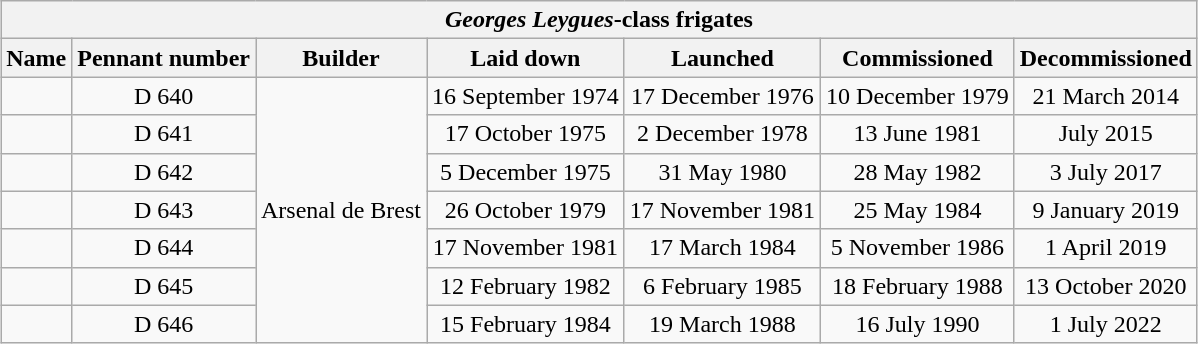<table class="wikitable" style="margin:auto;">
<tr>
<th colspan=7><em>Georges Leygues</em>-class frigates</th>
</tr>
<tr>
<th>Name</th>
<th>Pennant number</th>
<th>Builder</th>
<th>Laid down</th>
<th>Launched</th>
<th>Commissioned</th>
<th>Decommissioned</th>
</tr>
<tr>
<td align=center></td>
<td align=center>D 640</td>
<td align=center rowspan=7 colspan=1>Arsenal de Brest</td>
<td align=center>16 September 1974</td>
<td align=center>17 December 1976</td>
<td align=center>10 December 1979</td>
<td align=center>21 March 2014</td>
</tr>
<tr>
<td align=center></td>
<td align=center>D 641</td>
<td align=center>17 October 1975</td>
<td align=center>2 December 1978</td>
<td align=center>13 June 1981</td>
<td align=center>July 2015</td>
</tr>
<tr>
<td align=center></td>
<td align=center>D 642</td>
<td align=center>5 December 1975</td>
<td align=center>31 May 1980</td>
<td align=center>28 May 1982</td>
<td align=center>3 July 2017</td>
</tr>
<tr>
<td align=center></td>
<td align=center>D 643</td>
<td align=center>26 October 1979</td>
<td align=center>17 November 1981</td>
<td align=center>25 May 1984</td>
<td align=center>9 January 2019</td>
</tr>
<tr>
<td align=center></td>
<td align=center>D 644</td>
<td align=center>17 November 1981</td>
<td align=center>17 March 1984</td>
<td align=center>5 November 1986</td>
<td align=center>1 April 2019</td>
</tr>
<tr>
<td align=center></td>
<td align=center>D 645</td>
<td align=center>12 February 1982</td>
<td align=center>6 February 1985</td>
<td align=center>18 February 1988</td>
<td align=center>13 October 2020</td>
</tr>
<tr>
<td align=center></td>
<td align=center>D 646</td>
<td align=center>15 February 1984</td>
<td align=center>19 March 1988</td>
<td align=center>16 July 1990</td>
<td align=center>1 July 2022</td>
</tr>
</table>
